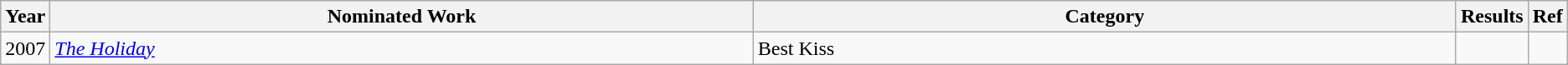<table class="wikitable">
<tr>
<th scope="col" style="width:1em;">Year</th>
<th scope="col" style="width:35em;">Nominated Work</th>
<th scope="col" style="width:35em;">Category</th>
<th scope="col" style="width:1em;">Results</th>
<th scope="col" style="width:1em;">Ref</th>
</tr>
<tr>
<td>2007</td>
<td><em><a href='#'>The Holiday</a></em></td>
<td>Best Kiss</td>
<td></td>
<td></td>
</tr>
</table>
